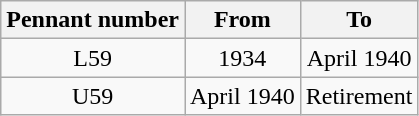<table class="wikitable" style="text-align:center">
<tr>
<th>Pennant number</th>
<th>From</th>
<th>To</th>
</tr>
<tr>
<td>L59</td>
<td>1934</td>
<td>April 1940</td>
</tr>
<tr>
<td>U59</td>
<td>April 1940</td>
<td>Retirement</td>
</tr>
</table>
